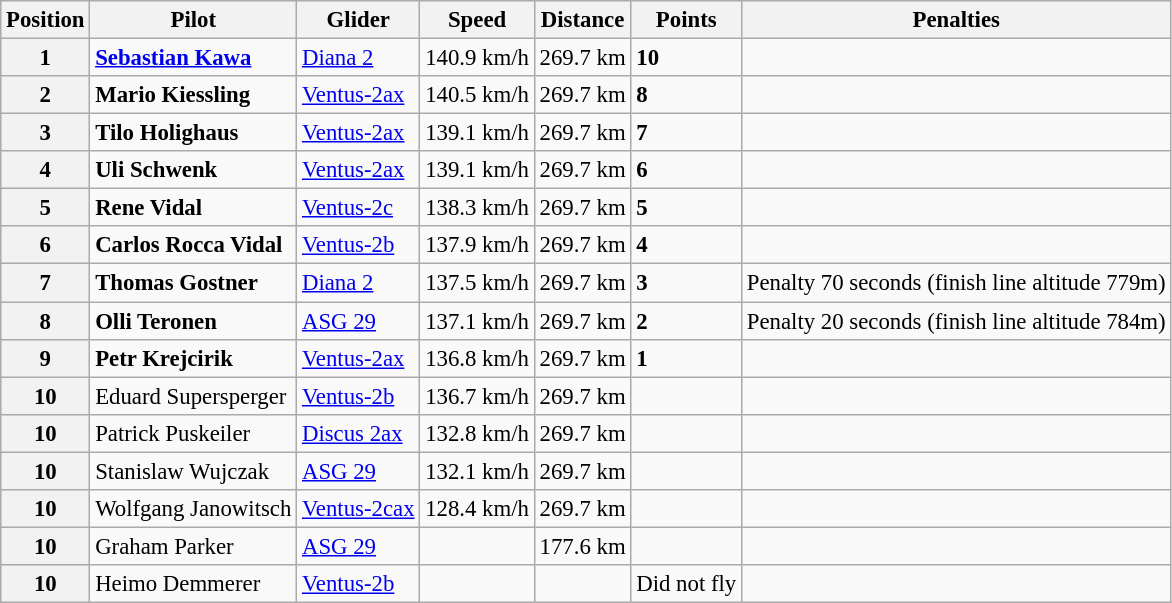<table class="wikitable" style="font-size: 95%;">
<tr>
<th>Position</th>
<th>Pilot</th>
<th>Glider</th>
<th>Speed</th>
<th>Distance</th>
<th>Points</th>
<th>Penalties</th>
</tr>
<tr>
<th>1</th>
<td> <strong><a href='#'>Sebastian Kawa</a></strong></td>
<td><a href='#'>Diana 2</a></td>
<td>140.9 km/h</td>
<td>269.7 km</td>
<td><strong>10</strong></td>
<td></td>
</tr>
<tr>
<th>2</th>
<td> <strong>Mario Kiessling</strong></td>
<td><a href='#'>Ventus-2ax</a></td>
<td>140.5 km/h</td>
<td>269.7 km</td>
<td><strong>8</strong></td>
<td></td>
</tr>
<tr>
<th>3</th>
<td> <strong>Tilo Holighaus</strong></td>
<td><a href='#'>Ventus-2ax</a></td>
<td>139.1 km/h</td>
<td>269.7 km</td>
<td><strong>7</strong></td>
<td></td>
</tr>
<tr>
<th>4</th>
<td> <strong>Uli Schwenk</strong></td>
<td><a href='#'>Ventus-2ax</a></td>
<td>139.1 km/h</td>
<td>269.7 km</td>
<td><strong>6</strong></td>
<td></td>
</tr>
<tr>
<th>5</th>
<td> <strong>Rene Vidal</strong></td>
<td><a href='#'>Ventus-2c</a></td>
<td>138.3 km/h</td>
<td>269.7 km</td>
<td><strong>5</strong></td>
<td></td>
</tr>
<tr>
<th>6</th>
<td> <strong>Carlos Rocca Vidal</strong></td>
<td><a href='#'>Ventus-2b</a></td>
<td>137.9 km/h</td>
<td>269.7 km</td>
<td><strong>4</strong></td>
<td></td>
</tr>
<tr>
<th>7</th>
<td> <strong>Thomas Gostner</strong></td>
<td><a href='#'>Diana 2</a></td>
<td>137.5 km/h</td>
<td>269.7 km</td>
<td><strong>3</strong></td>
<td>Penalty 70 seconds (finish line altitude 779m)</td>
</tr>
<tr>
<th>8</th>
<td> <strong>Olli Teronen</strong></td>
<td><a href='#'>ASG 29</a></td>
<td>137.1 km/h</td>
<td>269.7 km</td>
<td><strong>2</strong></td>
<td>Penalty 20 seconds (finish line altitude 784m)</td>
</tr>
<tr>
<th>9</th>
<td> <strong>Petr Krejcirik</strong></td>
<td><a href='#'>Ventus-2ax</a></td>
<td>136.8 km/h</td>
<td>269.7 km</td>
<td><strong>1</strong></td>
<td></td>
</tr>
<tr>
<th>10</th>
<td> Eduard Supersperger</td>
<td><a href='#'>Ventus-2b</a></td>
<td>136.7 km/h</td>
<td>269.7 km</td>
<td></td>
<td></td>
</tr>
<tr>
<th>10</th>
<td> Patrick Puskeiler</td>
<td><a href='#'>Discus 2ax</a></td>
<td>132.8 km/h</td>
<td>269.7 km</td>
<td></td>
<td></td>
</tr>
<tr>
<th>10</th>
<td> Stanislaw Wujczak</td>
<td><a href='#'>ASG 29</a></td>
<td>132.1 km/h</td>
<td>269.7 km</td>
<td></td>
<td></td>
</tr>
<tr>
<th>10</th>
<td> Wolfgang Janowitsch</td>
<td><a href='#'>Ventus-2cax</a></td>
<td>128.4 km/h</td>
<td>269.7 km</td>
<td></td>
<td></td>
</tr>
<tr>
<th>10</th>
<td> Graham Parker</td>
<td><a href='#'>ASG 29</a></td>
<td></td>
<td>177.6 km</td>
<td></td>
<td></td>
</tr>
<tr>
<th>10</th>
<td> Heimo Demmerer</td>
<td><a href='#'>Ventus-2b</a></td>
<td></td>
<td></td>
<td>Did not fly</td>
<td></td>
</tr>
</table>
